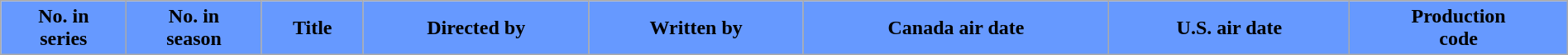<table class="wikitable plainrowheaders" style="width:100%; margin:auto; background:#FFFFFF;">
<tr>
<th style="background:#6699ff; color:black;">No. in<br>series</th>
<th style="background:#6699ff; color:black;">No. in<br>season</th>
<th style="background:#6699ff; color:black;">Title</th>
<th style="background:#6699ff; color:black;">Directed by</th>
<th style="background:#6699ff; color:black;">Written by</th>
<th style="background:#6699ff; color:black;">Canada air date</th>
<th style="background:#6699ff; color:black;">U.S. air date</th>
<th style="background:#6699ff; color:black;">Production<br> code<br>












</th>
</tr>
</table>
